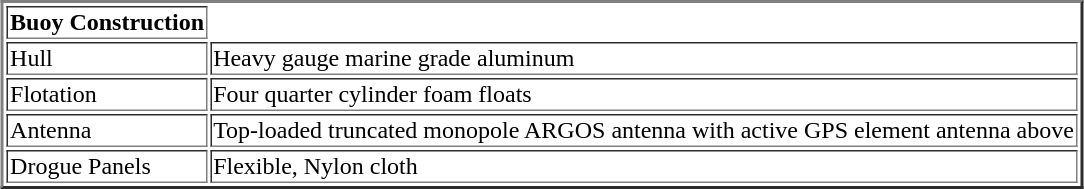<table border="2" style="margin: 1em auto 1em auto">
<tr>
<th>Buoy Construction</th>
</tr>
<tr>
<td>Hull</td>
<td>Heavy gauge marine grade aluminum</td>
</tr>
<tr>
<td>Flotation</td>
<td>Four quarter cylinder foam floats</td>
</tr>
<tr>
<td>Antenna</td>
<td>Top-loaded truncated monopole ARGOS antenna with active GPS element antenna above</td>
</tr>
<tr>
<td>Drogue Panels</td>
<td>Flexible, Nylon cloth</td>
</tr>
</table>
